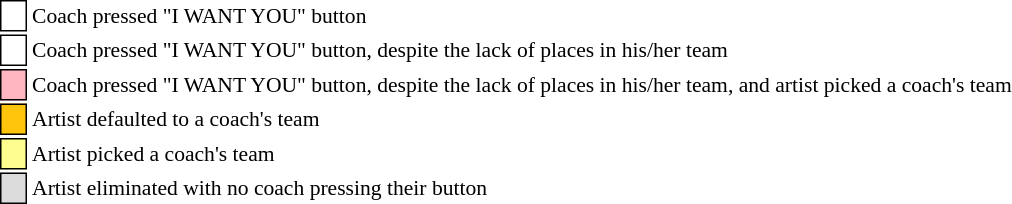<table class="toccolours" style="font-size: 90%; white-space: nowrap;">
<tr>
<td style="background-color:white; border: 1px solid black;"> <strong></strong> </td>
<td>Coach pressed "I WANT YOU" button</td>
</tr>
<tr>
<td style="background-color:white; border: 1px solid black;"> <strong></strong> </td>
<td style="padding-right: 8px">Coach pressed "I WANT YOU" button, despite the lack of places in his/her team</td>
</tr>
<tr>
<td style="background-color:lightpink; border: 1px solid black;">    </td>
<td style="padding-right: 8px">Coach pressed "I WANT YOU" button, despite the lack of places in his/her team, and artist picked a coach's team</td>
</tr>
<tr>
<td style="background-color:#FFC40C; border: 1px solid black">    </td>
<td>Artist defaulted to a coach's team</td>
</tr>
<tr>
<td style="background-color:#fdfc8f; border: 1px solid black;">    </td>
<td style="padding-right: 8px">Artist picked a coach's team</td>
</tr>
<tr>
<td style="background-color:#DCDCDC; border: 1px solid black">    </td>
<td>Artist eliminated with no coach pressing their button</td>
</tr>
<tr>
</tr>
</table>
